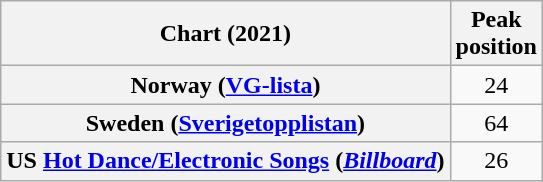<table class="wikitable plainrowheaders sortable" style="text-align:center;">
<tr>
<th>Chart (2021)</th>
<th>Peak<br>position</th>
</tr>
<tr>
<th scope="row">Norway (<a href='#'>VG-lista</a>)</th>
<td>24</td>
</tr>
<tr>
<th scope="row">Sweden (<a href='#'>Sverigetopplistan</a>)</th>
<td>64</td>
</tr>
<tr>
<th scope="row">US <a href='#'>Hot Dance/Electronic Songs</a> (<em><a href='#'>Billboard</a></em>)</th>
<td>26</td>
</tr>
</table>
